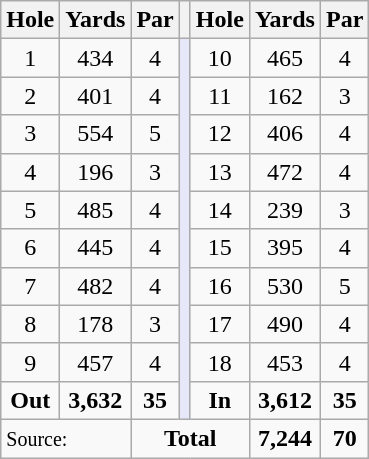<table class="wikitable" style="text-align:center; font-size:100%">
<tr>
<th>Hole</th>
<th>Yards</th>
<th>Par</th>
<th></th>
<th>Hole</th>
<th>Yards</th>
<th>Par</th>
</tr>
<tr>
<td>1</td>
<td>434</td>
<td>4</td>
<td rowspan=10 style="background:#E6E8FA;"></td>
<td>10</td>
<td>465</td>
<td>4</td>
</tr>
<tr>
<td>2</td>
<td>401</td>
<td>4</td>
<td>11</td>
<td>162</td>
<td>3</td>
</tr>
<tr>
<td>3</td>
<td>554</td>
<td>5</td>
<td>12</td>
<td>406</td>
<td>4</td>
</tr>
<tr>
<td>4</td>
<td>196</td>
<td>3</td>
<td>13</td>
<td>472</td>
<td>4</td>
</tr>
<tr>
<td>5</td>
<td>485</td>
<td>4</td>
<td>14</td>
<td>239</td>
<td>3</td>
</tr>
<tr>
<td>6</td>
<td>445</td>
<td>4</td>
<td>15</td>
<td>395</td>
<td>4</td>
</tr>
<tr>
<td>7</td>
<td>482</td>
<td>4</td>
<td>16</td>
<td>530</td>
<td>5</td>
</tr>
<tr>
<td>8</td>
<td>178</td>
<td>3</td>
<td>17</td>
<td>490</td>
<td>4</td>
</tr>
<tr>
<td>9</td>
<td>457</td>
<td>4</td>
<td>18</td>
<td>453</td>
<td>4</td>
</tr>
<tr>
<td><strong>Out</strong></td>
<td><strong>3,632</strong></td>
<td><strong>35</strong></td>
<td><strong>In</strong></td>
<td><strong>3,612</strong></td>
<td><strong>35</strong></td>
</tr>
<tr>
<td colspan=2 align=left><small>Source:</small></td>
<td colspan=3><strong>Total</strong></td>
<td><strong>7,244</strong></td>
<td><strong>70</strong></td>
</tr>
</table>
